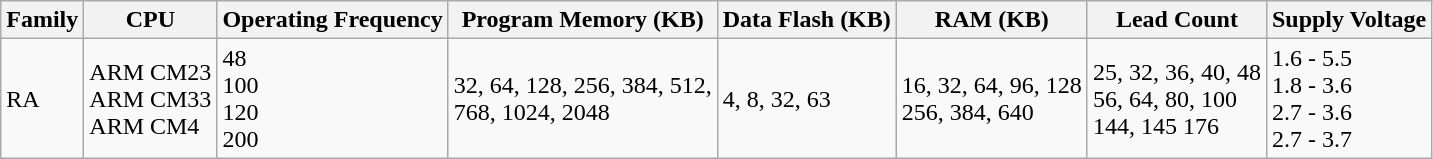<table class="wikitable">
<tr>
<th>Family</th>
<th>CPU</th>
<th>Operating Frequency</th>
<th>Program Memory (KB)</th>
<th>Data Flash (KB)</th>
<th>RAM (KB)</th>
<th>Lead Count</th>
<th>Supply Voltage</th>
</tr>
<tr>
<td>RA</td>
<td>ARM CM23<br>ARM CM33<br>ARM CM4</td>
<td>48<br>100<br>120<br>200</td>
<td>32, 64, 128, 256, 384, 512,<br>768, 1024, 2048</td>
<td>4, 8, 32, 63</td>
<td>16, 32, 64, 96, 128<br>256, 384, 640</td>
<td>25, 32, 36, 40, 48<br>56, 64, 80, 100<br>144, 145 176</td>
<td>1.6 - 5.5<br>1.8 - 3.6<br>2.7 - 3.6<br>2.7 - 3.7</td>
</tr>
</table>
